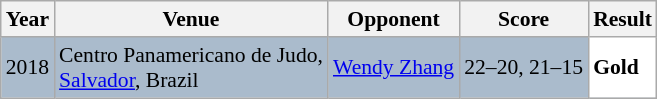<table class="sortable wikitable" style="font-size: 90%;">
<tr>
<th>Year</th>
<th>Venue</th>
<th>Opponent</th>
<th>Score</th>
<th>Result</th>
</tr>
<tr style="background:#AABBCC">
<td align="center">2018</td>
<td align="left">Centro Panamericano de Judo,<br><a href='#'>Salvador</a>, Brazil</td>
<td align="left"> <a href='#'>Wendy Zhang</a></td>
<td align="left">22–20, 21–15</td>
<td style="text-align:left; background:white"> <strong>Gold</strong></td>
</tr>
</table>
